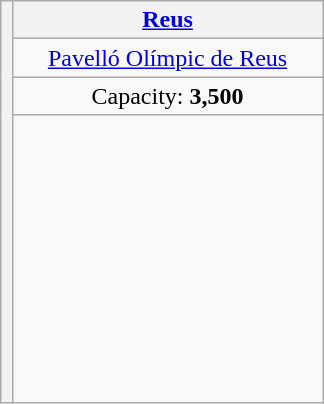<table class="wikitable" style="text-align:center; margin-left:auto; margin-right:auto; border:none;">
<tr>
<th rowspan="4"></th>
<th scope="col" style="width: 200px;"><a href='#'>Reus</a></th>
</tr>
<tr>
<td><a href='#'>Pavelló Olímpic de Reus</a></td>
</tr>
<tr>
<td>Capacity: <strong>3,500</strong></td>
</tr>
<tr style="height: 12em;">
<td></td>
</tr>
</table>
